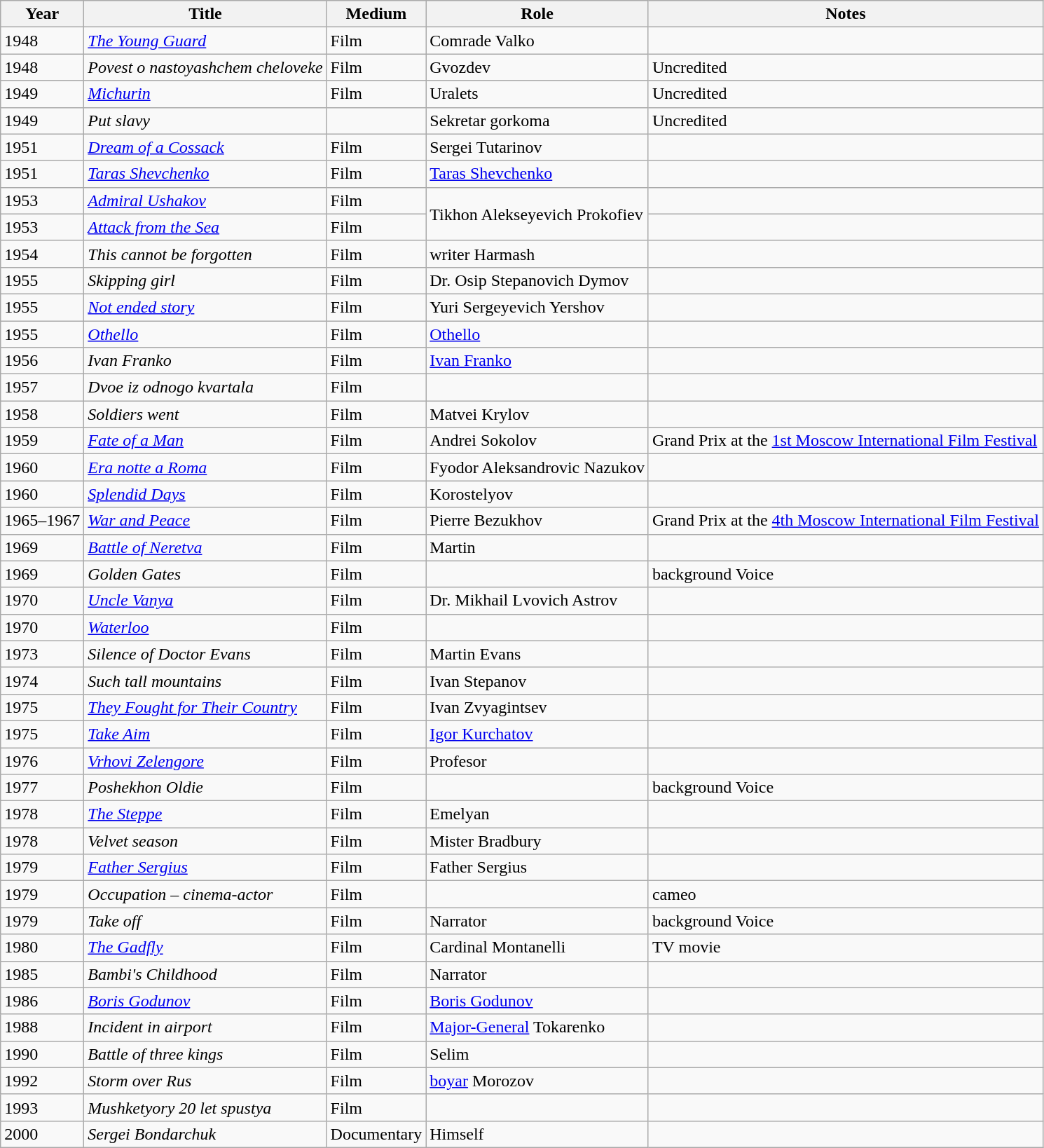<table class="wikitable sortable">
<tr>
<th>Year</th>
<th>Title</th>
<th>Medium</th>
<th>Role</th>
<th class="unsortable">Notes</th>
</tr>
<tr>
<td>1948</td>
<td><em><a href='#'>The Young Guard</a></em></td>
<td>Film</td>
<td>Comrade Valko</td>
<td></td>
</tr>
<tr>
<td>1948</td>
<td><em>Povest o nastoyashchem cheloveke</em></td>
<td>Film</td>
<td>Gvozdev</td>
<td>Uncredited</td>
</tr>
<tr>
<td>1949</td>
<td><em><a href='#'>Michurin</a></em></td>
<td>Film</td>
<td>Uralets</td>
<td>Uncredited</td>
</tr>
<tr>
<td>1949</td>
<td><em>Put slavy</em></td>
<td></td>
<td>Sekretar gorkoma</td>
<td>Uncredited</td>
</tr>
<tr>
<td>1951</td>
<td><em><a href='#'>Dream of a Cossack</a></em></td>
<td>Film</td>
<td>Sergei Tutarinov</td>
<td></td>
</tr>
<tr>
<td>1951</td>
<td><em><a href='#'>Taras Shevchenko</a></em></td>
<td>Film</td>
<td><a href='#'>Taras Shevchenko</a></td>
<td></td>
</tr>
<tr>
<td>1953</td>
<td><em><a href='#'>Admiral Ushakov</a></em></td>
<td>Film</td>
<td rowspan="2">Tikhon Alekseyevich Prokofiev</td>
<td></td>
</tr>
<tr>
<td>1953</td>
<td><em><a href='#'>Attack from the Sea</a></em></td>
<td>Film</td>
<td></td>
</tr>
<tr>
<td>1954</td>
<td><em>This cannot be forgotten</em></td>
<td>Film</td>
<td>writer Harmash</td>
<td></td>
</tr>
<tr>
<td>1955</td>
<td><em>Skipping girl</em></td>
<td>Film</td>
<td>Dr. Osip Stepanovich Dymov</td>
<td></td>
</tr>
<tr>
<td>1955</td>
<td><em><a href='#'>Not ended story</a></em></td>
<td>Film</td>
<td>Yuri Sergeyevich Yershov</td>
<td></td>
</tr>
<tr>
<td>1955</td>
<td><em><a href='#'>Othello</a></em></td>
<td>Film</td>
<td><a href='#'>Othello</a></td>
<td></td>
</tr>
<tr>
<td>1956</td>
<td><em>Ivan Franko</em></td>
<td>Film</td>
<td><a href='#'>Ivan Franko</a></td>
<td></td>
</tr>
<tr>
<td>1957</td>
<td><em>Dvoe iz odnogo kvartala</em></td>
<td>Film</td>
<td></td>
<td></td>
</tr>
<tr>
<td>1958</td>
<td><em>Soldiers went</em></td>
<td>Film</td>
<td>Matvei Krylov</td>
<td></td>
</tr>
<tr>
<td>1959</td>
<td><em><a href='#'>Fate of a Man</a></em></td>
<td>Film</td>
<td>Andrei Sokolov</td>
<td>Grand Prix at the <a href='#'>1st Moscow International Film Festival</a></td>
</tr>
<tr>
<td>1960</td>
<td><em><a href='#'>Era notte a Roma</a></em></td>
<td>Film</td>
<td>Fyodor Aleksandrovic Nazukov</td>
<td></td>
</tr>
<tr>
<td>1960</td>
<td><em><a href='#'>Splendid Days</a></em></td>
<td>Film</td>
<td>Korostelyov</td>
<td></td>
</tr>
<tr>
<td>1965–1967</td>
<td><em><a href='#'>War and Peace</a></em></td>
<td>Film</td>
<td>Pierre Bezukhov</td>
<td>Grand Prix at the <a href='#'>4th Moscow International Film Festival</a></td>
</tr>
<tr>
<td>1969</td>
<td><em><a href='#'>Battle of Neretva</a></em></td>
<td>Film</td>
<td>Martin</td>
<td></td>
</tr>
<tr>
<td>1969</td>
<td><em>Golden Gates</em></td>
<td>Film</td>
<td></td>
<td>background Voice</td>
</tr>
<tr>
<td>1970</td>
<td><em><a href='#'>Uncle Vanya</a></em></td>
<td>Film</td>
<td>Dr. Mikhail Lvovich Astrov</td>
<td></td>
</tr>
<tr>
<td>1970</td>
<td><em><a href='#'>Waterloo</a></em></td>
<td>Film</td>
<td></td>
<td></td>
</tr>
<tr>
<td>1973</td>
<td><em>Silence of Doctor Evans</em></td>
<td>Film</td>
<td>Martin Evans</td>
<td></td>
</tr>
<tr>
<td>1974</td>
<td><em>Such tall mountains</em></td>
<td>Film</td>
<td>Ivan Stepanov</td>
<td></td>
</tr>
<tr>
<td>1975</td>
<td><em><a href='#'>They Fought for Their Country</a></em></td>
<td>Film</td>
<td>Ivan Zvyagintsev</td>
<td></td>
</tr>
<tr>
<td>1975</td>
<td><em><a href='#'>Take Aim</a></em></td>
<td>Film</td>
<td><a href='#'>Igor Kurchatov</a></td>
<td></td>
</tr>
<tr>
<td>1976</td>
<td><em><a href='#'>Vrhovi Zelengore</a></em></td>
<td>Film</td>
<td>Profesor</td>
<td></td>
</tr>
<tr>
<td>1977</td>
<td><em>Poshekhon Oldie</em></td>
<td>Film</td>
<td></td>
<td>background Voice</td>
</tr>
<tr>
<td>1978</td>
<td><em><a href='#'>The Steppe</a></em></td>
<td>Film</td>
<td>Emelyan</td>
<td></td>
</tr>
<tr>
<td>1978</td>
<td><em>Velvet season</em></td>
<td>Film</td>
<td>Mister Bradbury</td>
<td></td>
</tr>
<tr>
<td>1979</td>
<td><em><a href='#'>Father Sergius</a></em></td>
<td>Film</td>
<td>Father Sergius</td>
<td></td>
</tr>
<tr>
<td>1979</td>
<td><em>Occupation – cinema-actor</em></td>
<td>Film</td>
<td></td>
<td>cameo</td>
</tr>
<tr>
<td>1979</td>
<td><em>Take off</em></td>
<td>Film</td>
<td>Narrator</td>
<td>background Voice</td>
</tr>
<tr>
<td>1980</td>
<td><em><a href='#'>The Gadfly</a></em></td>
<td>Film</td>
<td>Cardinal Montanelli</td>
<td>TV movie</td>
</tr>
<tr>
<td>1985</td>
<td><em>Bambi's Childhood</em></td>
<td>Film</td>
<td>Narrator</td>
<td></td>
</tr>
<tr>
<td>1986</td>
<td><em><a href='#'>Boris Godunov</a></em></td>
<td>Film</td>
<td><a href='#'>Boris Godunov</a></td>
<td></td>
</tr>
<tr>
<td>1988</td>
<td><em>Incident in airport</em></td>
<td>Film</td>
<td><a href='#'>Major-General</a> Tokarenko</td>
<td></td>
</tr>
<tr>
<td>1990</td>
<td><em>Battle of three kings</em></td>
<td>Film</td>
<td>Selim</td>
<td></td>
</tr>
<tr>
<td>1992</td>
<td><em>Storm over Rus</em></td>
<td>Film</td>
<td><a href='#'>boyar</a> Morozov</td>
<td></td>
</tr>
<tr>
<td>1993</td>
<td><em>Mushketyory 20 let spustya</em></td>
<td>Film</td>
<td></td>
<td></td>
</tr>
<tr>
<td>2000</td>
<td><em>Sergei Bondarchuk</em></td>
<td>Documentary</td>
<td>Himself</td>
<td></td>
</tr>
</table>
